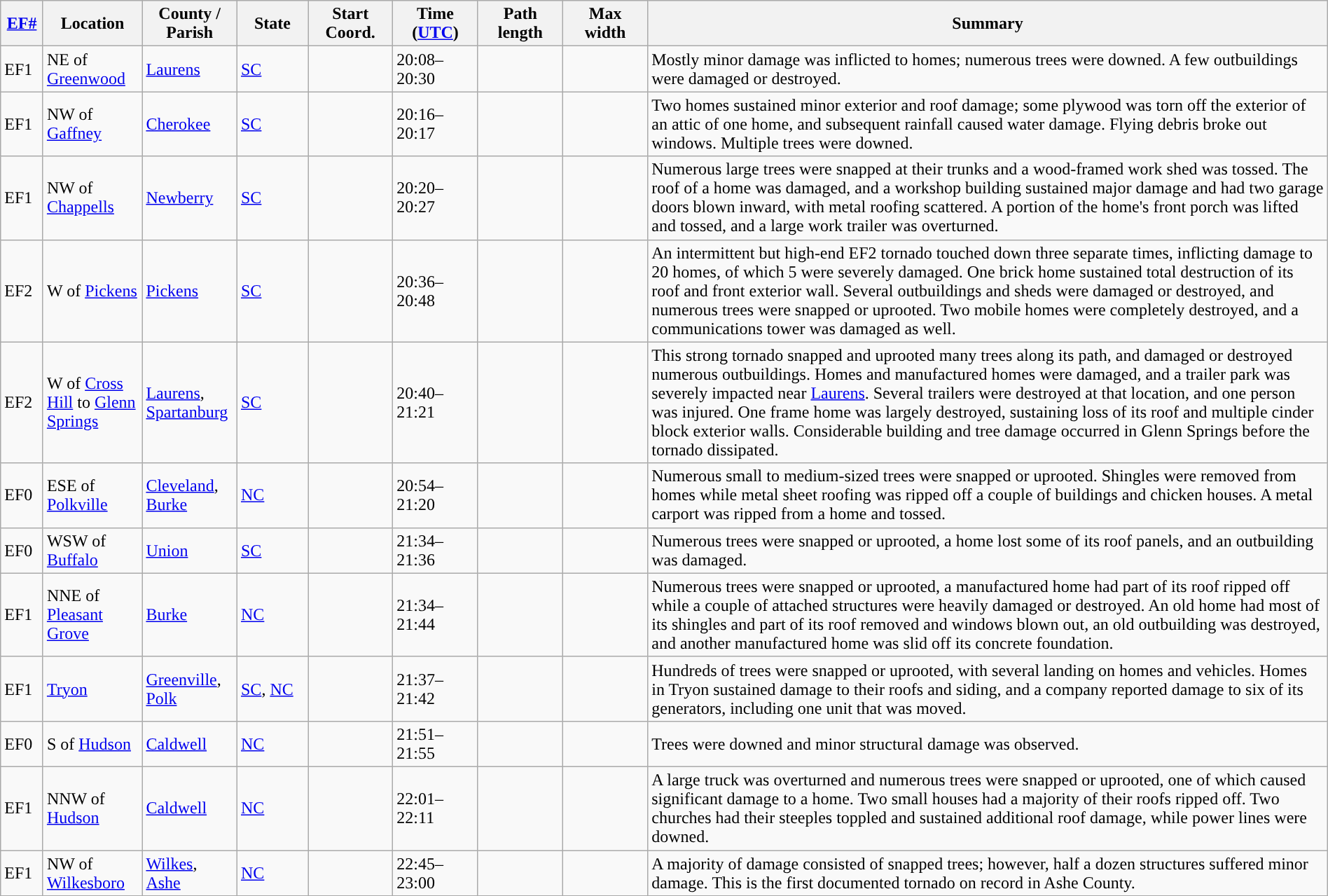<table class="wikitable sortable" style="width:100%;">
<tr>
<th scope="col"  style="width:3%; text-align:center;"><a href='#'>EF#</a></th>
<th scope="col"  style="width:7%; text-align:center;" class="unsortable">Location</th>
<th scope="col"  style="width:6%; text-align:center;" class="unsortable">County / Parish</th>
<th scope="col"  style="width:5%; text-align:center;">State</th>
<th scope="col"  style="width:6%; text-align:center;">Start Coord.</th>
<th scope="col"  style="width:6%; text-align:center;">Time (<a href='#'>UTC</a>)</th>
<th scope="col"  style="width:6%; text-align:center;">Path length</th>
<th scope="col"  style="width:6%; text-align:center;">Max width</th>
<th scope="col" class="unsortable" style="width:48%; text-align:center;">Summary</th>
</tr>
<tr>
<td>EF1</td>
<td>NE of <a href='#'>Greenwood</a></td>
<td><a href='#'>Laurens</a></td>
<td><a href='#'>SC</a></td>
<td></td>
<td>20:08–20:30</td>
<td></td>
<td></td>
<td>Mostly minor damage was inflicted to homes; numerous trees were downed. A few outbuildings were damaged or destroyed.</td>
</tr>
<tr>
<td>EF1</td>
<td>NW of <a href='#'>Gaffney</a></td>
<td><a href='#'>Cherokee</a></td>
<td><a href='#'>SC</a></td>
<td></td>
<td>20:16–20:17</td>
<td></td>
<td></td>
<td>Two homes sustained minor exterior and roof damage; some plywood was torn off the exterior of an attic of one home, and subsequent rainfall caused water damage. Flying debris broke out windows. Multiple trees were downed.</td>
</tr>
<tr>
<td>EF1</td>
<td>NW of <a href='#'>Chappells</a></td>
<td><a href='#'>Newberry</a></td>
<td><a href='#'>SC</a></td>
<td></td>
<td>20:20–20:27</td>
<td></td>
<td></td>
<td>Numerous large trees were snapped at their trunks and a wood-framed work shed was tossed. The roof of a home was damaged, and a workshop building sustained major damage and had two garage doors blown inward, with metal roofing scattered. A portion of the home's front porch was lifted and tossed, and a large work trailer was overturned.</td>
</tr>
<tr>
<td>EF2</td>
<td>W of <a href='#'>Pickens</a></td>
<td><a href='#'>Pickens</a></td>
<td><a href='#'>SC</a></td>
<td></td>
<td>20:36–20:48</td>
<td></td>
<td></td>
<td>An intermittent but high-end EF2 tornado touched down three separate times, inflicting damage to 20 homes, of which 5 were severely damaged. One brick home sustained total destruction of its roof and front exterior wall. Several outbuildings and sheds were damaged or destroyed, and numerous trees were snapped or uprooted. Two mobile homes were completely destroyed, and a communications tower was damaged as well.</td>
</tr>
<tr>
<td>EF2</td>
<td>W of <a href='#'>Cross Hill</a> to <a href='#'>Glenn Springs</a></td>
<td><a href='#'>Laurens</a>, <a href='#'>Spartanburg</a></td>
<td><a href='#'>SC</a></td>
<td></td>
<td>20:40–21:21</td>
<td></td>
<td></td>
<td>This strong tornado snapped and uprooted many trees along its path, and damaged or destroyed numerous outbuildings. Homes and manufactured homes were damaged, and a trailer park was severely impacted near <a href='#'>Laurens</a>. Several trailers were destroyed at that location, and one person was injured. One frame home was largely destroyed, sustaining loss of its roof and multiple cinder block exterior walls. Considerable building and tree damage occurred in Glenn Springs before the tornado dissipated.</td>
</tr>
<tr>
<td>EF0</td>
<td>ESE of <a href='#'>Polkville</a></td>
<td><a href='#'>Cleveland</a>, <a href='#'>Burke</a></td>
<td><a href='#'>NC</a></td>
<td></td>
<td>20:54–21:20</td>
<td></td>
<td></td>
<td>Numerous small to medium-sized trees were snapped or uprooted. Shingles were removed from homes while metal sheet roofing was ripped off a couple of buildings and chicken houses. A metal carport was ripped from a home and tossed.</td>
</tr>
<tr>
<td>EF0</td>
<td>WSW of <a href='#'>Buffalo</a></td>
<td><a href='#'>Union</a></td>
<td><a href='#'>SC</a></td>
<td></td>
<td>21:34–21:36</td>
<td></td>
<td></td>
<td>Numerous trees were snapped or uprooted, a home lost some of its roof panels, and an outbuilding was damaged.</td>
</tr>
<tr>
<td>EF1</td>
<td>NNE of <a href='#'>Pleasant Grove</a></td>
<td><a href='#'>Burke</a></td>
<td><a href='#'>NC</a></td>
<td></td>
<td>21:34–21:44</td>
<td></td>
<td></td>
<td>Numerous trees were snapped or uprooted, a manufactured home had part of its roof ripped off while a couple of attached structures were heavily damaged or destroyed. An old home had most of its shingles and part of its roof removed and windows blown out, an old outbuilding was destroyed, and another manufactured home was slid off its concrete foundation.</td>
</tr>
<tr>
<td>EF1</td>
<td><a href='#'>Tryon</a></td>
<td><a href='#'>Greenville</a>, <a href='#'>Polk</a></td>
<td><a href='#'>SC</a>, <a href='#'>NC</a></td>
<td></td>
<td>21:37–21:42</td>
<td></td>
<td></td>
<td>Hundreds of trees were snapped or uprooted, with several landing on homes and vehicles. Homes in Tryon sustained damage to their roofs and siding, and a company reported damage to six of its generators, including one  unit that was moved.</td>
</tr>
<tr>
<td>EF0</td>
<td>S of <a href='#'>Hudson</a></td>
<td><a href='#'>Caldwell</a></td>
<td><a href='#'>NC</a></td>
<td></td>
<td>21:51–21:55</td>
<td></td>
<td></td>
<td>Trees were downed and minor structural damage was observed.</td>
</tr>
<tr>
<td>EF1</td>
<td>NNW of <a href='#'>Hudson</a></td>
<td><a href='#'>Caldwell</a></td>
<td><a href='#'>NC</a></td>
<td></td>
<td>22:01–22:11</td>
<td></td>
<td></td>
<td>A large truck was overturned and numerous trees were snapped or uprooted, one of which caused significant damage to a home. Two small houses had a majority of their roofs ripped off. Two churches had their steeples toppled and sustained additional roof damage, while power lines were downed.</td>
</tr>
<tr>
<td>EF1</td>
<td>NW of <a href='#'>Wilkesboro</a></td>
<td><a href='#'>Wilkes</a>, <a href='#'>Ashe</a></td>
<td><a href='#'>NC</a></td>
<td></td>
<td>22:45–23:00</td>
<td></td>
<td></td>
<td>A majority of damage consisted of snapped trees; however, half a dozen structures suffered minor damage. This is the first documented tornado on record in Ashe County.</td>
</tr>
<tr>
</tr>
</table>
